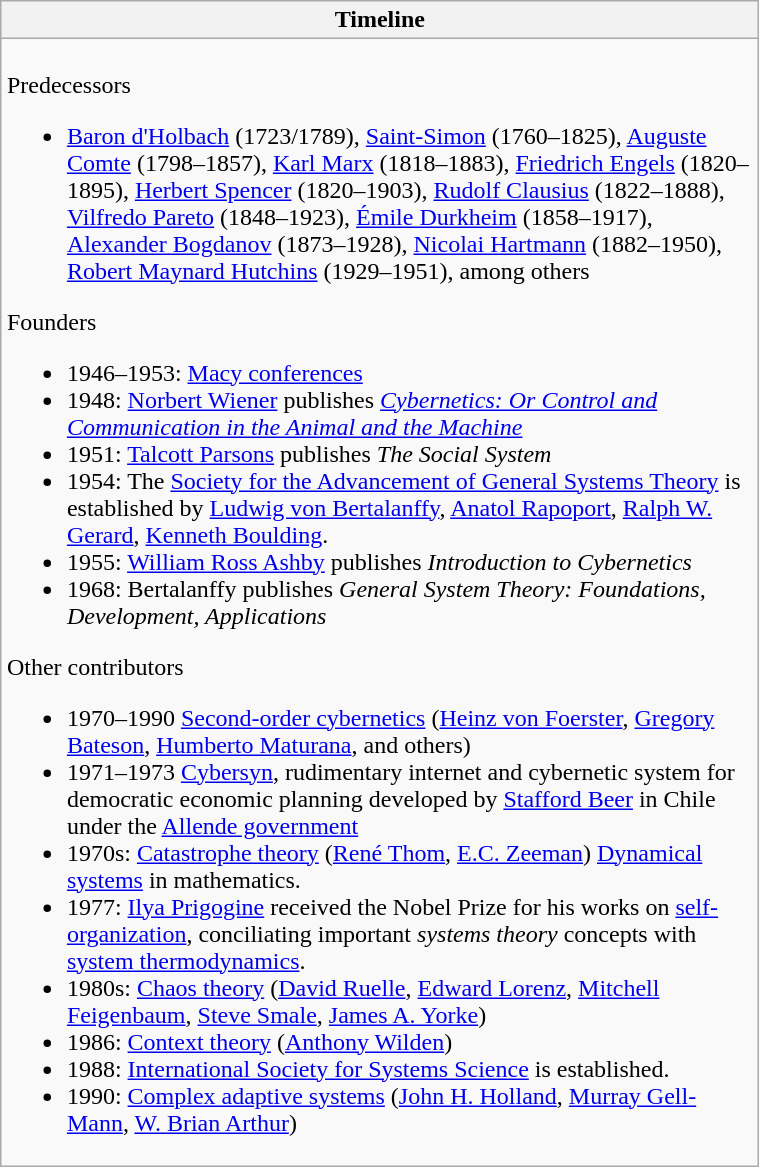<table class="wikitable" style="float:right; margin:10px; width:40%;">
<tr>
<th>Timeline</th>
</tr>
<tr>
<td><br>Predecessors<ul><li><a href='#'>Baron d'Holbach</a> (1723/1789), <a href='#'>Saint-Simon</a> (1760–1825), <a href='#'>Auguste Comte</a> (1798–1857), <a href='#'>Karl Marx</a> (1818–1883), <a href='#'>Friedrich Engels</a> (1820–1895), <a href='#'>Herbert Spencer</a> (1820–1903), <a href='#'>Rudolf Clausius</a> (1822–1888), <a href='#'>Vilfredo Pareto</a> (1848–1923), <a href='#'>Émile Durkheim</a> (1858–1917), <a href='#'>Alexander Bogdanov</a> (1873–1928), <a href='#'>Nicolai Hartmann</a> (1882–1950), <a href='#'>Robert Maynard Hutchins</a> (1929–1951), among others</li></ul>Founders<ul><li>1946–1953: <a href='#'>Macy conferences</a></li><li>1948: <a href='#'>Norbert Wiener</a> publishes <em><a href='#'>Cybernetics: Or Control and Communication in the Animal and the Machine</a></em></li><li>1951: <a href='#'>Talcott Parsons</a> publishes <em>The Social System</em></li><li>1954: The <a href='#'>Society for the Advancement of General Systems Theory</a> is established by <a href='#'>Ludwig von Bertalanffy</a>, <a href='#'>Anatol Rapoport</a>, <a href='#'>Ralph W. Gerard</a>, <a href='#'>Kenneth Boulding</a>.</li><li>1955: <a href='#'>William Ross Ashby</a> publishes <em>Introduction to Cybernetics</em></li><li>1968: Bertalanffy publishes <em>General System Theory: Foundations, Development, Applications</em></li></ul>Other contributors<ul><li>1970–1990 <a href='#'>Second-order cybernetics</a> (<a href='#'>Heinz von Foerster</a>, <a href='#'>Gregory Bateson</a>, <a href='#'>Humberto Maturana</a>, and others)</li><li>1971–1973 <a href='#'>Cybersyn</a>, rudimentary internet and cybernetic system for democratic economic planning developed by <a href='#'>Stafford Beer</a> in Chile under the <a href='#'>Allende government</a></li><li>1970s: <a href='#'>Catastrophe theory</a> (<a href='#'>René Thom</a>, <a href='#'>E.C. Zeeman</a>) <a href='#'>Dynamical systems</a> in mathematics.</li><li>1977: <a href='#'>Ilya Prigogine</a> received the Nobel Prize for his works on <a href='#'>self-organization</a>, conciliating important <em>systems theory</em> concepts with <a href='#'>system thermodynamics</a>.</li><li>1980s: <a href='#'>Chaos theory</a> (<a href='#'>David Ruelle</a>, <a href='#'>Edward Lorenz</a>, <a href='#'>Mitchell Feigenbaum</a>, <a href='#'>Steve Smale</a>, <a href='#'>James A. Yorke</a>)</li><li>1986: <a href='#'>Context theory</a> (<a href='#'>Anthony Wilden</a>)</li><li>1988: <a href='#'>International Society for Systems Science</a> is established.</li><li>1990: <a href='#'>Complex adaptive systems</a> (<a href='#'>John H. Holland</a>, <a href='#'>Murray Gell-Mann</a>, <a href='#'>W. Brian Arthur</a>)</li></ul></td>
</tr>
</table>
